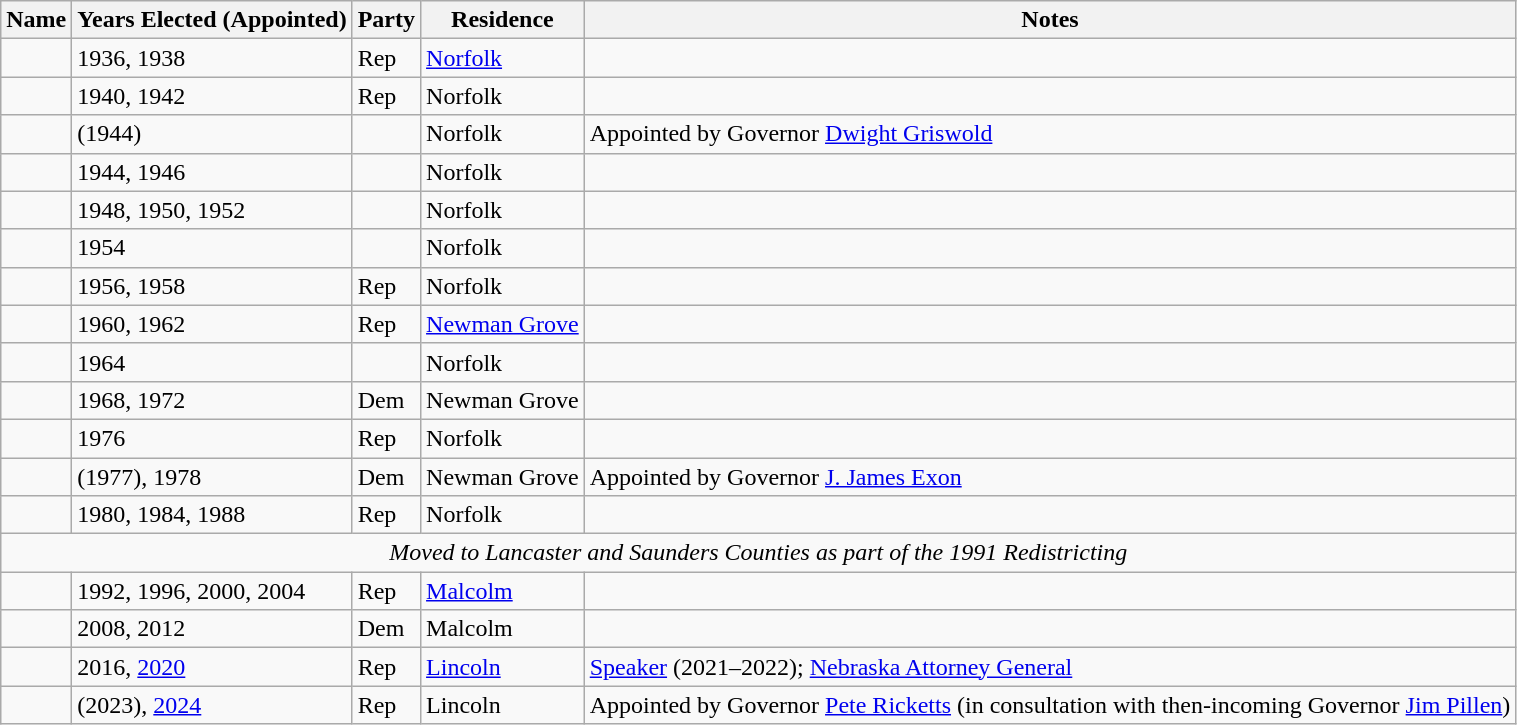<table class="wikitable sortable">
<tr>
<th>Name</th>
<th>Years Elected (Appointed)</th>
<th>Party</th>
<th>Residence</th>
<th>Notes</th>
</tr>
<tr>
<td></td>
<td>1936, 1938</td>
<td>Rep</td>
<td><a href='#'>Norfolk</a></td>
<td></td>
</tr>
<tr>
<td></td>
<td>1940, 1942</td>
<td>Rep</td>
<td>Norfolk</td>
<td></td>
</tr>
<tr>
<td></td>
<td>(1944)</td>
<td></td>
<td>Norfolk</td>
<td>Appointed by Governor <a href='#'>Dwight Griswold</a></td>
</tr>
<tr>
<td></td>
<td>1944, 1946</td>
<td></td>
<td>Norfolk</td>
<td></td>
</tr>
<tr>
<td></td>
<td>1948, 1950, 1952</td>
<td></td>
<td>Norfolk</td>
<td></td>
</tr>
<tr>
<td></td>
<td>1954</td>
<td></td>
<td>Norfolk</td>
<td></td>
</tr>
<tr>
<td></td>
<td>1956, 1958</td>
<td>Rep</td>
<td>Norfolk</td>
<td></td>
</tr>
<tr>
<td></td>
<td>1960, 1962</td>
<td>Rep</td>
<td><a href='#'>Newman Grove</a></td>
<td></td>
</tr>
<tr>
<td></td>
<td>1964</td>
<td></td>
<td>Norfolk</td>
<td></td>
</tr>
<tr>
<td></td>
<td>1968, 1972</td>
<td>Dem</td>
<td>Newman Grove</td>
<td></td>
</tr>
<tr>
<td></td>
<td>1976</td>
<td>Rep</td>
<td>Norfolk</td>
<td></td>
</tr>
<tr>
<td></td>
<td>(1977), 1978</td>
<td>Dem</td>
<td>Newman Grove</td>
<td>Appointed by Governor <a href='#'>J. James Exon</a></td>
</tr>
<tr>
<td></td>
<td>1980, 1984, 1988</td>
<td>Rep</td>
<td>Norfolk</td>
<td></td>
</tr>
<tr>
<td colspan=5 style=text-align:center><em>Moved to Lancaster and Saunders Counties as part of the 1991 Redistricting</em></td>
</tr>
<tr>
<td></td>
<td>1992, 1996, 2000, 2004</td>
<td>Rep</td>
<td><a href='#'>Malcolm</a></td>
<td></td>
</tr>
<tr>
<td></td>
<td>2008, 2012</td>
<td>Dem</td>
<td>Malcolm</td>
<td></td>
</tr>
<tr>
<td></td>
<td>2016, <a href='#'>2020</a></td>
<td>Rep</td>
<td><a href='#'>Lincoln</a></td>
<td><a href='#'>Speaker</a> (2021–2022); <a href='#'>Nebraska Attorney General</a></td>
</tr>
<tr>
<td></td>
<td>(2023), <a href='#'>2024</a></td>
<td>Rep</td>
<td>Lincoln</td>
<td>Appointed by Governor <a href='#'>Pete Ricketts</a> (in consultation with then-incoming Governor <a href='#'>Jim Pillen</a>)</td>
</tr>
</table>
